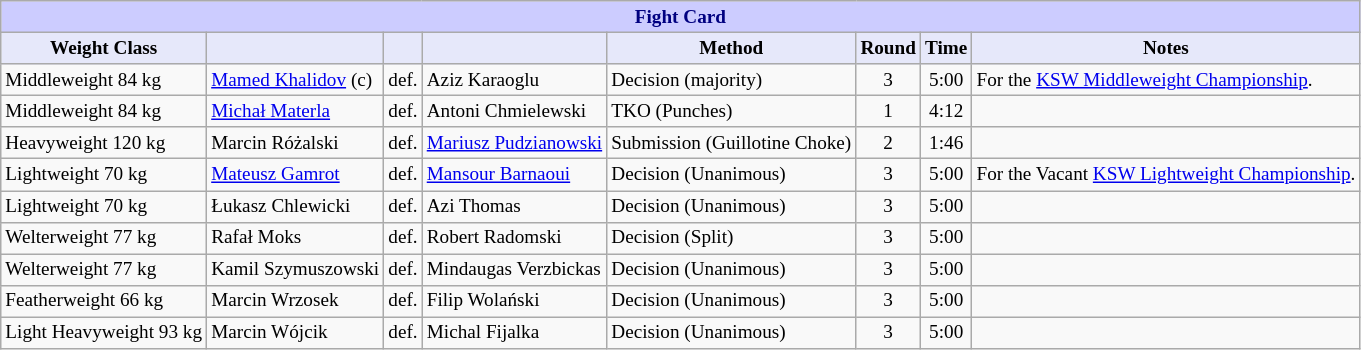<table class="wikitable" style="font-size: 80%;">
<tr>
<th colspan="8" style="background-color: #ccf; color: #000080; text-align: center;"><strong>Fight Card</strong></th>
</tr>
<tr>
<th colspan="1" style="background-color: #E6E8FA; color: #000000; text-align: center;">Weight Class</th>
<th colspan="1" style="background-color: #E6E8FA; color: #000000; text-align: center;"></th>
<th colspan="1" style="background-color: #E6E8FA; color: #000000; text-align: center;"></th>
<th colspan="1" style="background-color: #E6E8FA; color: #000000; text-align: center;"></th>
<th colspan="1" style="background-color: #E6E8FA; color: #000000; text-align: center;">Method</th>
<th colspan="1" style="background-color: #E6E8FA; color: #000000; text-align: center;">Round</th>
<th colspan="1" style="background-color: #E6E8FA; color: #000000; text-align: center;">Time</th>
<th colspan="1" style="background-color: #E6E8FA; color: #000000; text-align: center;">Notes</th>
</tr>
<tr>
<td>Middleweight 84 kg</td>
<td> <a href='#'>Mamed Khalidov</a> (c)</td>
<td>def.</td>
<td> Aziz Karaoglu</td>
<td>Decision (majority)</td>
<td align=center>3</td>
<td align=center>5:00</td>
<td>For the <a href='#'>KSW Middleweight Championship</a>.</td>
</tr>
<tr>
<td>Middleweight 84 kg</td>
<td> <a href='#'>Michał Materla</a></td>
<td>def.</td>
<td> Antoni Chmielewski</td>
<td>TKO (Punches)</td>
<td align=center>1</td>
<td align=center>4:12</td>
<td></td>
</tr>
<tr>
<td>Heavyweight 120 kg</td>
<td> Marcin Różalski</td>
<td>def.</td>
<td> <a href='#'>Mariusz Pudzianowski</a></td>
<td>Submission (Guillotine Choke)</td>
<td align=center>2</td>
<td align=center>1:46</td>
<td></td>
</tr>
<tr>
<td>Lightweight 70 kg</td>
<td> <a href='#'>Mateusz Gamrot</a></td>
<td>def.</td>
<td> <a href='#'>Mansour Barnaoui</a></td>
<td>Decision (Unanimous)</td>
<td align=center>3</td>
<td align=center>5:00</td>
<td>For the Vacant  <a href='#'>KSW Lightweight Championship</a>.</td>
</tr>
<tr>
<td>Lightweight 70 kg</td>
<td> Łukasz Chlewicki</td>
<td>def.</td>
<td> Azi Thomas</td>
<td>Decision (Unanimous)</td>
<td align=center>3</td>
<td align=center>5:00</td>
<td></td>
</tr>
<tr>
<td>Welterweight 77 kg</td>
<td> Rafał Moks</td>
<td>def.</td>
<td> Robert Radomski</td>
<td>Decision (Split)</td>
<td align=center>3</td>
<td align=center>5:00</td>
<td></td>
</tr>
<tr>
<td>Welterweight 77 kg</td>
<td> Kamil Szymuszowski</td>
<td>def.</td>
<td> Mindaugas Verzbickas</td>
<td>Decision (Unanimous)</td>
<td align=center>3</td>
<td align=center>5:00</td>
<td></td>
</tr>
<tr>
<td>Featherweight 66 kg</td>
<td> Marcin Wrzosek</td>
<td>def.</td>
<td> Filip Wolański</td>
<td>Decision (Unanimous)</td>
<td align=center>3</td>
<td align=center>5:00</td>
<td></td>
</tr>
<tr>
<td>Light Heavyweight 93 kg</td>
<td> Marcin Wójcik</td>
<td>def.</td>
<td> Michal Fijalka</td>
<td>Decision (Unanimous)</td>
<td align=center>3</td>
<td align=center>5:00</td>
<td></td>
</tr>
</table>
